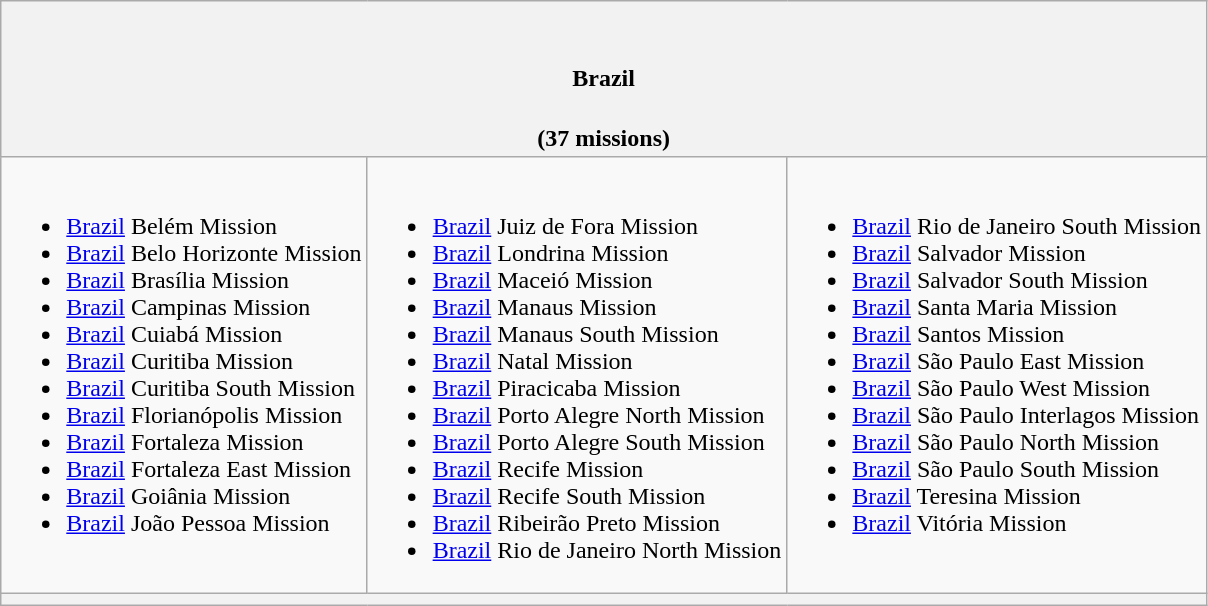<table class="wikitable mw-collapsible">
<tr>
<th colspan=3><br><h4>Brazil</h4>(37 missions)</th>
</tr>
<tr>
<td valign="top"><br><ul><li><a href='#'>Brazil</a> Belém Mission</li><li><a href='#'>Brazil</a> Belo Horizonte Mission</li><li><a href='#'>Brazil</a> Brasília Mission</li><li><a href='#'>Brazil</a> Campinas Mission</li><li><a href='#'>Brazil</a> Cuiabá Mission</li><li><a href='#'>Brazil</a> Curitiba Mission</li><li><a href='#'>Brazil</a> Curitiba South Mission</li><li><a href='#'>Brazil</a> Florianópolis Mission</li><li><a href='#'>Brazil</a> Fortaleza Mission</li><li><a href='#'>Brazil</a> Fortaleza East Mission</li><li><a href='#'>Brazil</a> Goiânia Mission</li><li><a href='#'>Brazil</a> João Pessoa Mission</li></ul></td>
<td valign="top"><br><ul><li><a href='#'>Brazil</a> Juiz de Fora Mission</li><li><a href='#'>Brazil</a> Londrina Mission</li><li><a href='#'>Brazil</a> Maceió Mission</li><li><a href='#'>Brazil</a> Manaus Mission</li><li><a href='#'>Brazil</a> Manaus South Mission</li><li><a href='#'>Brazil</a> Natal Mission</li><li><a href='#'>Brazil</a> Piracicaba Mission</li><li><a href='#'>Brazil</a> Porto Alegre North Mission</li><li><a href='#'>Brazil</a> Porto Alegre South Mission</li><li><a href='#'>Brazil</a> Recife Mission</li><li><a href='#'>Brazil</a> Recife South Mission</li><li><a href='#'>Brazil</a> Ribeirão Preto Mission</li><li><a href='#'>Brazil</a> Rio de Janeiro North Mission</li></ul></td>
<td valign="top"><br><ul><li><a href='#'>Brazil</a> Rio de Janeiro South Mission</li><li><a href='#'>Brazil</a> Salvador Mission</li><li><a href='#'>Brazil</a> Salvador South Mission</li><li><a href='#'>Brazil</a> Santa Maria Mission</li><li><a href='#'>Brazil</a> Santos Mission</li><li><a href='#'>Brazil</a> São Paulo East Mission</li><li><a href='#'>Brazil</a> São Paulo West Mission</li><li><a href='#'>Brazil</a> São Paulo Interlagos Mission</li><li><a href='#'>Brazil</a> São Paulo North Mission</li><li><a href='#'>Brazil</a> São Paulo South Mission</li><li><a href='#'>Brazil</a> Teresina Mission</li><li><a href='#'>Brazil</a> Vitória Mission</li></ul></td>
</tr>
<tr>
<th colspan=3></th>
</tr>
</table>
